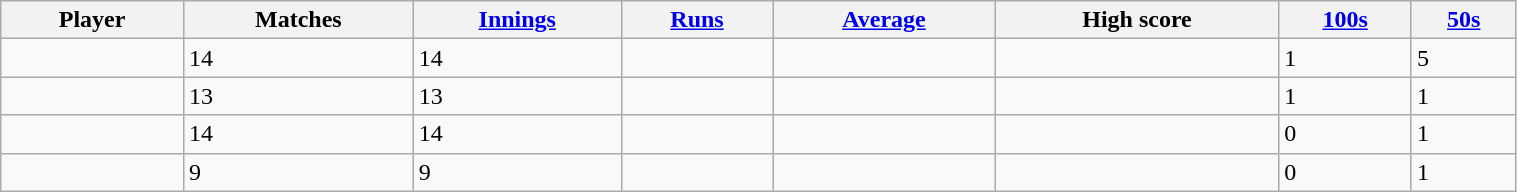<table class="wikitable sortable" style="width:80%;">
<tr>
<th>Player</th>
<th>Matches</th>
<th><a href='#'>Innings</a></th>
<th><a href='#'>Runs</a></th>
<th><a href='#'>Average</a></th>
<th>High score</th>
<th><a href='#'>100s</a></th>
<th><a href='#'>50s</a></th>
</tr>
<tr>
<td></td>
<td>14</td>
<td>14</td>
<td></td>
<td></td>
<td></td>
<td>1</td>
<td>5</td>
</tr>
<tr>
<td></td>
<td>13</td>
<td>13</td>
<td></td>
<td></td>
<td></td>
<td>1</td>
<td>1</td>
</tr>
<tr>
<td></td>
<td>14</td>
<td>14</td>
<td></td>
<td></td>
<td></td>
<td>0</td>
<td>1</td>
</tr>
<tr>
<td></td>
<td>9</td>
<td>9</td>
<td></td>
<td></td>
<td></td>
<td>0</td>
<td>1</td>
</tr>
</table>
